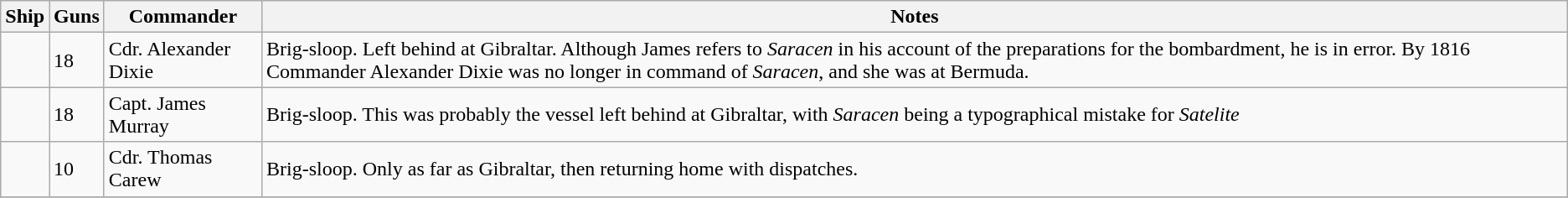<table class="wikitable">
<tr>
<th>Ship</th>
<th>Guns</th>
<th>Commander</th>
<th>Notes</th>
</tr>
<tr>
<td></td>
<td>18</td>
<td>Cdr. Alexander Dixie</td>
<td>Brig-sloop. Left behind at Gibraltar. Although James refers to <em>Saracen</em> in his account of the preparations for the bombardment, he is in error. By 1816 Commander Alexander Dixie was no longer in command of <em>Saracen</em>, and she was at Bermuda.</td>
</tr>
<tr>
<td></td>
<td>18</td>
<td>Capt. James Murray</td>
<td>Brig-sloop. This was probably the vessel left behind at Gibraltar, with <em>Saracen</em> being a typographical mistake for <em>Satelite</em></td>
</tr>
<tr>
<td></td>
<td>10</td>
<td>Cdr. Thomas Carew</td>
<td>Brig-sloop. Only as far as Gibraltar, then returning home with dispatches.</td>
</tr>
<tr>
</tr>
</table>
